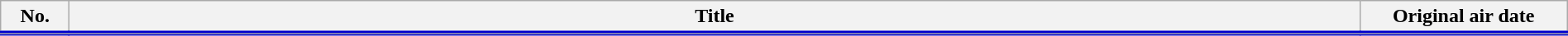<table class="wikitable" style="width:100%; margin:auto; background:#FFF;">
<tr style="border-bottom: 4px solid #0000CD;">
<th style="width:3em;">No.</th>
<th>Title</th>
<th style="width:10em;">Original air date</th>
</tr>
<tr>
</tr>
</table>
